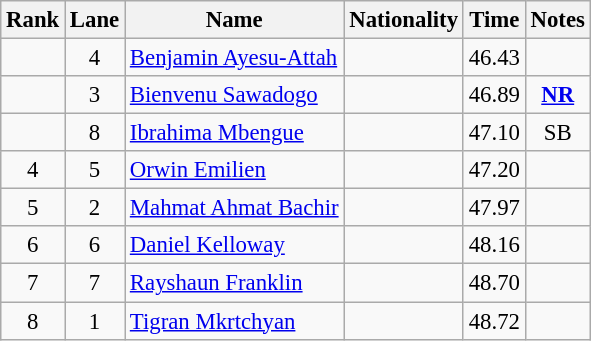<table class="wikitable sortable" style="text-align:center;font-size:95%">
<tr>
<th>Rank</th>
<th>Lane</th>
<th>Name</th>
<th>Nationality</th>
<th>Time</th>
<th>Notes</th>
</tr>
<tr>
<td></td>
<td>4</td>
<td align=left><a href='#'>Benjamin Ayesu-Attah</a></td>
<td align=left></td>
<td>46.43</td>
<td></td>
</tr>
<tr>
<td></td>
<td>3</td>
<td align=left><a href='#'>Bienvenu Sawadogo</a></td>
<td align=left></td>
<td>46.89</td>
<td><strong><a href='#'>NR</a></strong></td>
</tr>
<tr>
<td></td>
<td>8</td>
<td align=left><a href='#'>Ibrahima Mbengue</a></td>
<td align=left></td>
<td>47.10</td>
<td>SB</td>
</tr>
<tr>
<td>4</td>
<td>5</td>
<td align=left><a href='#'>Orwin Emilien</a></td>
<td align=left></td>
<td>47.20</td>
<td></td>
</tr>
<tr>
<td>5</td>
<td>2</td>
<td align=left><a href='#'>Mahmat Ahmat Bachir</a></td>
<td align=left></td>
<td>47.97</td>
<td></td>
</tr>
<tr>
<td>6</td>
<td>6</td>
<td align=left><a href='#'>Daniel Kelloway</a></td>
<td align=left></td>
<td>48.16</td>
<td></td>
</tr>
<tr>
<td>7</td>
<td>7</td>
<td align=left><a href='#'>Rayshaun Franklin</a></td>
<td align=left></td>
<td>48.70</td>
<td></td>
</tr>
<tr>
<td>8</td>
<td>1</td>
<td align=left><a href='#'>Tigran Mkrtchyan</a></td>
<td align=left></td>
<td>48.72</td>
<td></td>
</tr>
</table>
